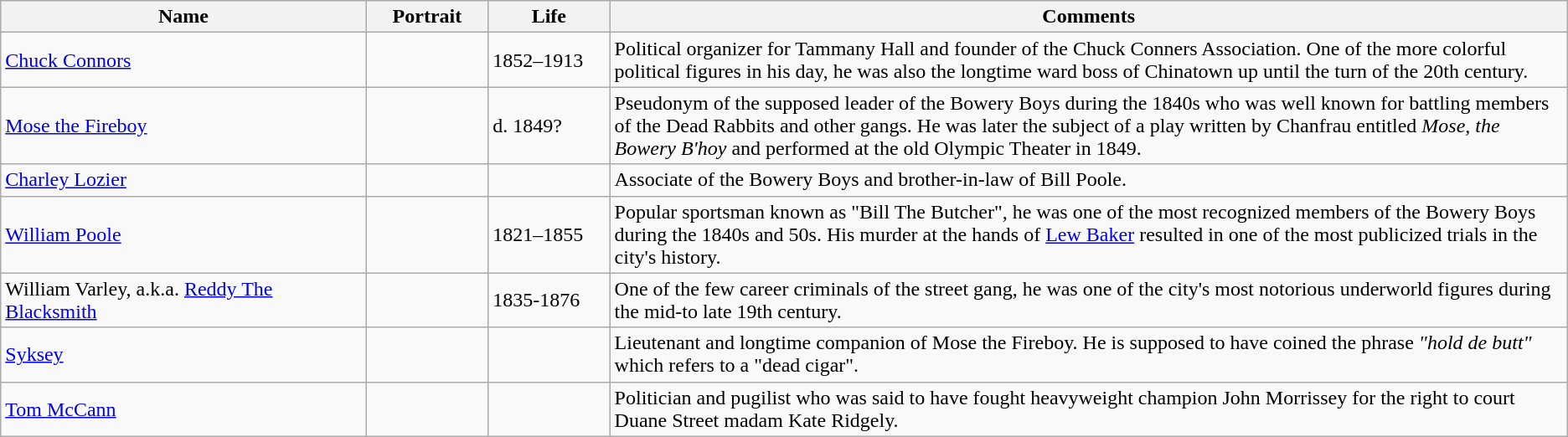<table class=wikitable>
<tr>
<th width="21%">Name</th>
<th width="7%">Portrait</th>
<th width="7%">Life</th>
<th width="55%">Comments</th>
</tr>
<tr>
<td><a href='#'>Chuck Connors</a></td>
<td></td>
<td>1852–1913</td>
<td>Political organizer for Tammany Hall and founder of the Chuck Conners Association. One of the more colorful political figures in his day, he was also the longtime ward boss of Chinatown up until the turn of the 20th century.</td>
</tr>
<tr>
<td><a href='#'>Mose the Fireboy</a></td>
<td></td>
<td>d. 1849?</td>
<td>Pseudonym of the supposed leader of the Bowery Boys during the 1840s who was well known for battling members of the Dead Rabbits and other gangs. He was later the subject of a play written by Chanfrau entitled <em>Mose, the Bowery B'hoy</em> and performed at the old Olympic Theater in 1849.</td>
</tr>
<tr>
<td><a href='#'>Charley Lozier</a></td>
<td></td>
<td></td>
<td>Associate of the Bowery Boys and brother-in-law of Bill Poole.</td>
</tr>
<tr>
<td><a href='#'>William Poole</a></td>
<td></td>
<td>1821–1855</td>
<td>Popular sportsman known as "Bill The Butcher", he was one of the most recognized members of the Bowery Boys during the 1840s and 50s. His murder at the hands of <a href='#'>Lew Baker</a> resulted in one of the most publicized trials in the city's history.</td>
</tr>
<tr>
<td>William Varley, a.k.a. <a href='#'>Reddy The Blacksmith</a></td>
<td><br></td>
<td>1835-1876</td>
<td>One of the few career criminals of the street gang, he was one of the city's most notorious underworld figures during the mid-to late 19th century.</td>
</tr>
<tr>
<td><a href='#'>Syksey</a></td>
<td></td>
<td></td>
<td>Lieutenant and longtime companion of Mose the Fireboy. He is supposed to have coined the phrase <em>"hold de butt"</em> which refers to a "dead cigar".</td>
</tr>
<tr>
<td><a href='#'>Tom McCann</a></td>
<td></td>
<td></td>
<td>Politician and pugilist who was said to have fought heavyweight champion John Morrissey for the right to court Duane Street madam Kate Ridgely.</td>
</tr>
</table>
